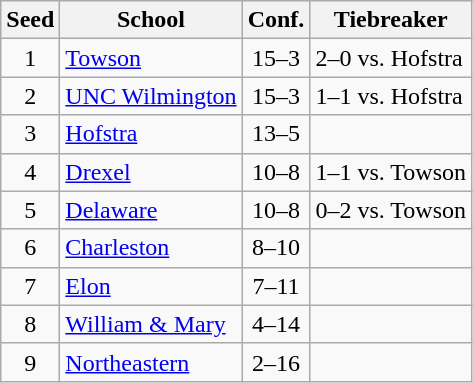<table class="wikitable" style="text-align:center">
<tr>
<th>Seed</th>
<th>School</th>
<th>Conf.</th>
<th>Tiebreaker</th>
</tr>
<tr>
<td>1</td>
<td align=left><a href='#'>Towson</a></td>
<td>15–3</td>
<td align=left>2–0 vs. Hofstra</td>
</tr>
<tr>
<td>2</td>
<td align=left><a href='#'>UNC Wilmington</a></td>
<td>15–3</td>
<td align=left>1–1 vs. Hofstra</td>
</tr>
<tr>
<td>3</td>
<td align=left><a href='#'>Hofstra</a></td>
<td>13–5</td>
<td align=left></td>
</tr>
<tr>
<td>4</td>
<td align=left><a href='#'>Drexel</a></td>
<td>10–8</td>
<td align=left>1–1 vs. Towson</td>
</tr>
<tr>
<td>5</td>
<td align=left><a href='#'>Delaware</a></td>
<td>10–8</td>
<td align=left>0–2 vs. Towson</td>
</tr>
<tr>
<td>6</td>
<td align=left><a href='#'>Charleston</a></td>
<td>8–10</td>
<td align=left></td>
</tr>
<tr>
<td>7</td>
<td align=left><a href='#'>Elon</a></td>
<td>7–11</td>
<td align=left></td>
</tr>
<tr>
<td>8</td>
<td align=left><a href='#'>William & Mary</a></td>
<td>4–14</td>
<td align=left></td>
</tr>
<tr>
<td>9</td>
<td align=left><a href='#'>Northeastern</a></td>
<td>2–16</td>
<td align=left></td>
</tr>
</table>
